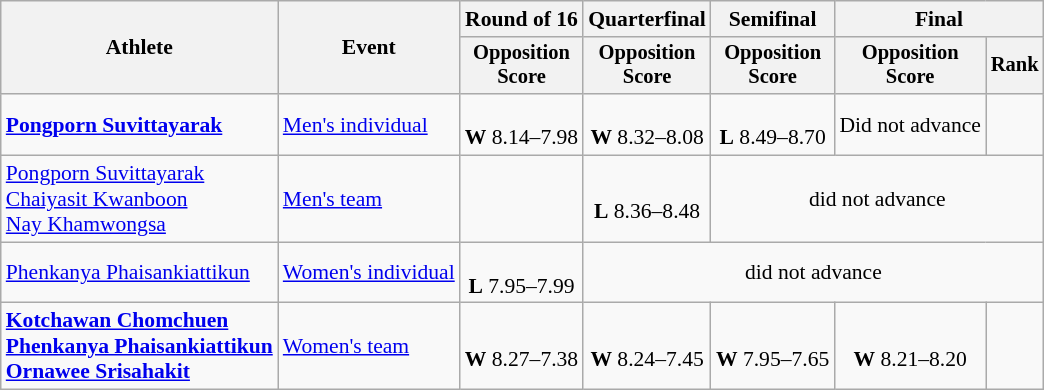<table class=wikitable style=font-size:90%;text-align:center>
<tr>
<th rowspan=2>Athlete</th>
<th rowspan=2>Event</th>
<th>Round of 16</th>
<th>Quarterfinal</th>
<th>Semifinal</th>
<th colspan=2>Final</th>
</tr>
<tr style=font-size:95%>
<th>Opposition<br>Score</th>
<th>Opposition<br>Score</th>
<th>Opposition<br>Score</th>
<th>Opposition<br>Score</th>
<th>Rank</th>
</tr>
<tr>
<td align=left><strong><a href='#'>Pongporn Suvittayarak</a></strong></td>
<td align=left><a href='#'>Men's individual</a></td>
<td><br><strong>W</strong> 8.14–7.98</td>
<td><br><strong>W</strong> 8.32–8.08</td>
<td><br><strong>L</strong> 8.49–8.70</td>
<td>Did not advance</td>
<td></td>
</tr>
<tr align=center>
<td align=left><a href='#'>Pongporn Suvittayarak</a><br><a href='#'>Chaiyasit Kwanboon</a><br><a href='#'>Nay Khamwongsa</a></td>
<td align=left><a href='#'>Men's team</a></td>
<td></td>
<td><br><strong>L</strong> 8.36–8.48</td>
<td colspan=3>did not advance</td>
</tr>
<tr align=center>
<td align=left><a href='#'>Phenkanya Phaisankiattikun</a></td>
<td align=left><a href='#'>Women's individual</a></td>
<td> <br><strong>L</strong> 7.95–7.99</td>
<td colspan=4>did not advance</td>
</tr>
<tr align=center>
<td align=left><strong><a href='#'>Kotchawan Chomchuen</a><br><a href='#'>Phenkanya Phaisankiattikun</a><br><a href='#'>Ornawee Srisahakit</a></strong></td>
<td align=left><a href='#'>Women's team</a></td>
<td> <br><strong>W</strong> 8.27–7.38</td>
<td> <br><strong>W</strong> 8.24–7.45</td>
<td> <br><strong>W</strong> 7.95–7.65</td>
<td> <br><strong>W</strong> 8.21–8.20</td>
<td></td>
</tr>
</table>
